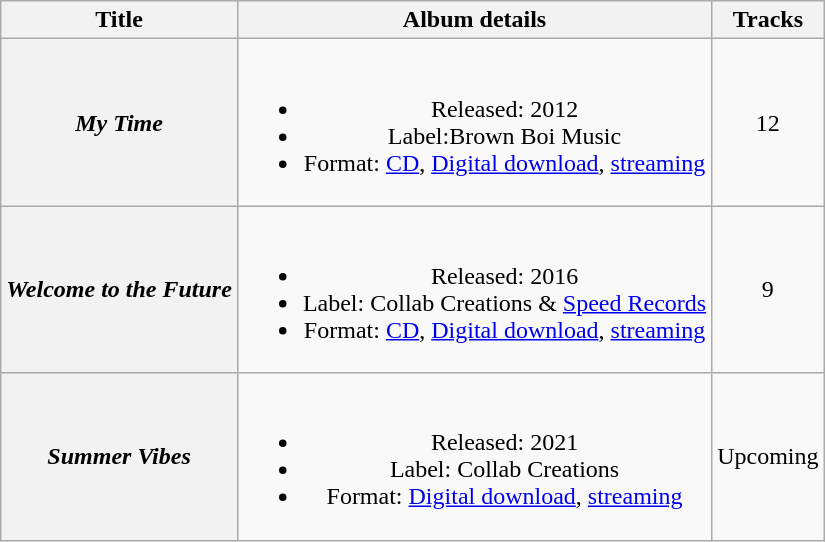<table class="wikitable plainrowheaders"style="text-align:center;">
<tr>
<th>Title</th>
<th>Album details</th>
<th>Tracks</th>
</tr>
<tr>
<th scope="row"><em>My Time</em></th>
<td><br><ul><li>Released: 2012</li><li>Label:Brown Boi Music</li><li>Format: <a href='#'>CD</a>, <a href='#'>Digital download</a>, <a href='#'>streaming</a></li></ul></td>
<td>12</td>
</tr>
<tr>
<th scope="row"><em>Welcome to the Future</em></th>
<td><br><ul><li>Released: 2016</li><li>Label: Collab Creations & <a href='#'>Speed Records</a></li><li>Format: <a href='#'>CD</a>, <a href='#'>Digital download</a>, <a href='#'>streaming</a></li></ul></td>
<td>9</td>
</tr>
<tr>
<th scope="row"><em>Summer Vibes</em></th>
<td><br><ul><li>Released: 2021</li><li>Label: Collab Creations</li><li>Format: <a href='#'>Digital download</a>, <a href='#'>streaming</a></li></ul></td>
<td>Upcoming</td>
</tr>
</table>
